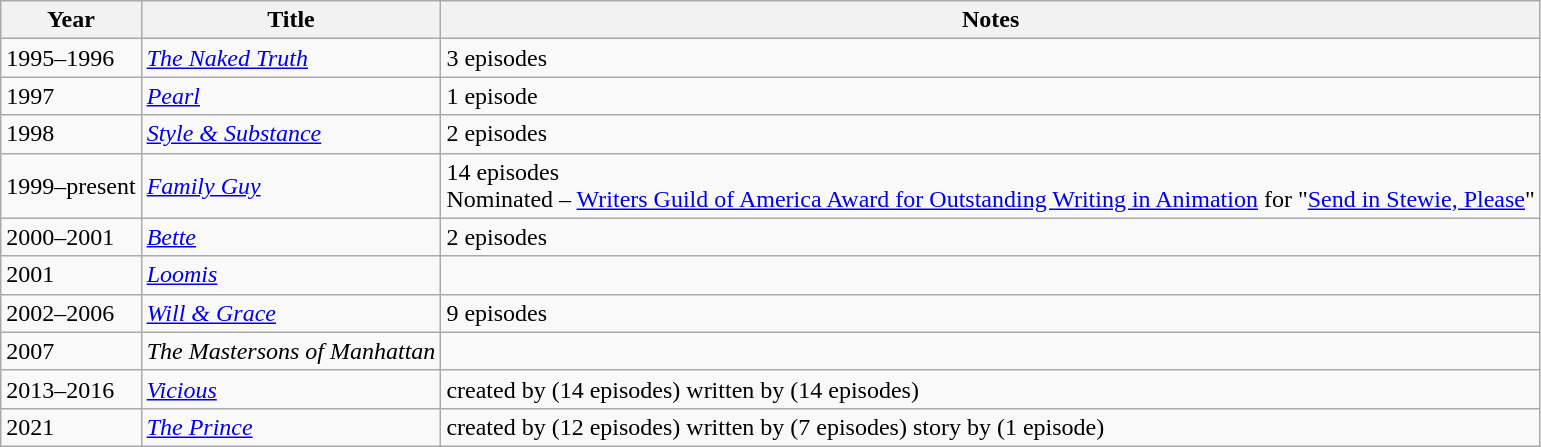<table class="wikitable sortable">
<tr>
<th>Year</th>
<th>Title</th>
<th>Notes</th>
</tr>
<tr>
<td>1995–1996</td>
<td><em><a href='#'>The Naked Truth</a></em></td>
<td>3 episodes</td>
</tr>
<tr>
<td>1997</td>
<td><em><a href='#'>Pearl</a></em></td>
<td>1 episode</td>
</tr>
<tr>
<td>1998</td>
<td><em><a href='#'>Style & Substance</a></em></td>
<td>2 episodes</td>
</tr>
<tr>
<td>1999–present</td>
<td><em><a href='#'>Family Guy</a></em></td>
<td>14 episodes<br>Nominated – <a href='#'>Writers Guild of America Award for Outstanding Writing in Animation</a> for "<a href='#'>Send in Stewie, Please</a>"</td>
</tr>
<tr>
<td>2000–2001</td>
<td><em><a href='#'>Bette</a></em></td>
<td>2 episodes</td>
</tr>
<tr>
<td>2001</td>
<td><em><a href='#'>Loomis</a></em></td>
<td></td>
</tr>
<tr>
<td>2002–2006</td>
<td><em><a href='#'>Will & Grace</a></em></td>
<td>9 episodes</td>
</tr>
<tr>
<td>2007</td>
<td><em>The Mastersons of Manhattan</em></td>
<td></td>
</tr>
<tr>
<td>2013–2016</td>
<td><em><a href='#'>Vicious</a></em></td>
<td>created by (14 episodes) written by (14 episodes)</td>
</tr>
<tr>
<td>2021</td>
<td><em><a href='#'>The Prince</a></em></td>
<td>created by (12 episodes) written by (7 episodes) story by (1 episode)</td>
</tr>
</table>
